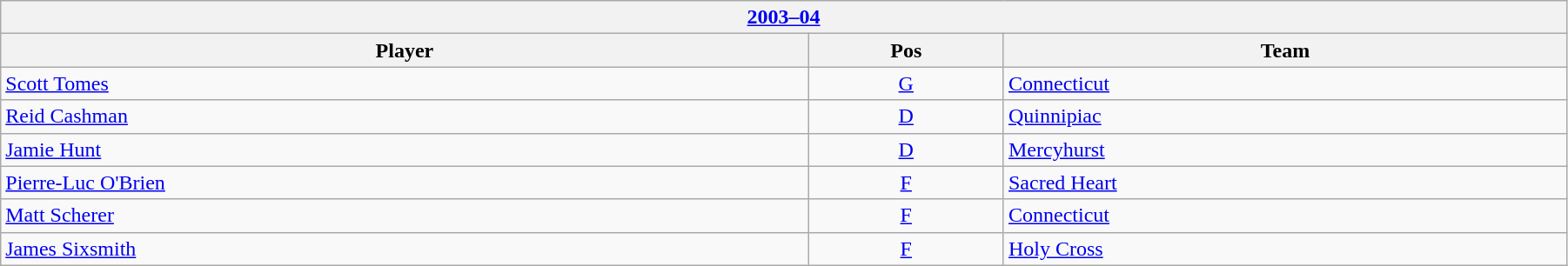<table class="wikitable" width=95%>
<tr>
<th colspan=3><a href='#'>2003–04</a></th>
</tr>
<tr>
<th>Player</th>
<th>Pos</th>
<th>Team</th>
</tr>
<tr>
<td><a href='#'>Scott Tomes</a></td>
<td style="text-align:center;"><a href='#'>G</a></td>
<td><a href='#'>Connecticut</a></td>
</tr>
<tr>
<td><a href='#'>Reid Cashman</a></td>
<td style="text-align:center;"><a href='#'>D</a></td>
<td><a href='#'>Quinnipiac</a></td>
</tr>
<tr>
<td><a href='#'>Jamie Hunt</a></td>
<td style="text-align:center;"><a href='#'>D</a></td>
<td><a href='#'>Mercyhurst</a></td>
</tr>
<tr>
<td><a href='#'>Pierre-Luc O'Brien</a></td>
<td style="text-align:center;"><a href='#'>F</a></td>
<td><a href='#'>Sacred Heart</a></td>
</tr>
<tr>
<td><a href='#'>Matt Scherer</a></td>
<td style="text-align:center;"><a href='#'>F</a></td>
<td><a href='#'>Connecticut</a></td>
</tr>
<tr>
<td><a href='#'>James Sixsmith</a></td>
<td style="text-align:center;"><a href='#'>F</a></td>
<td><a href='#'>Holy Cross</a></td>
</tr>
</table>
